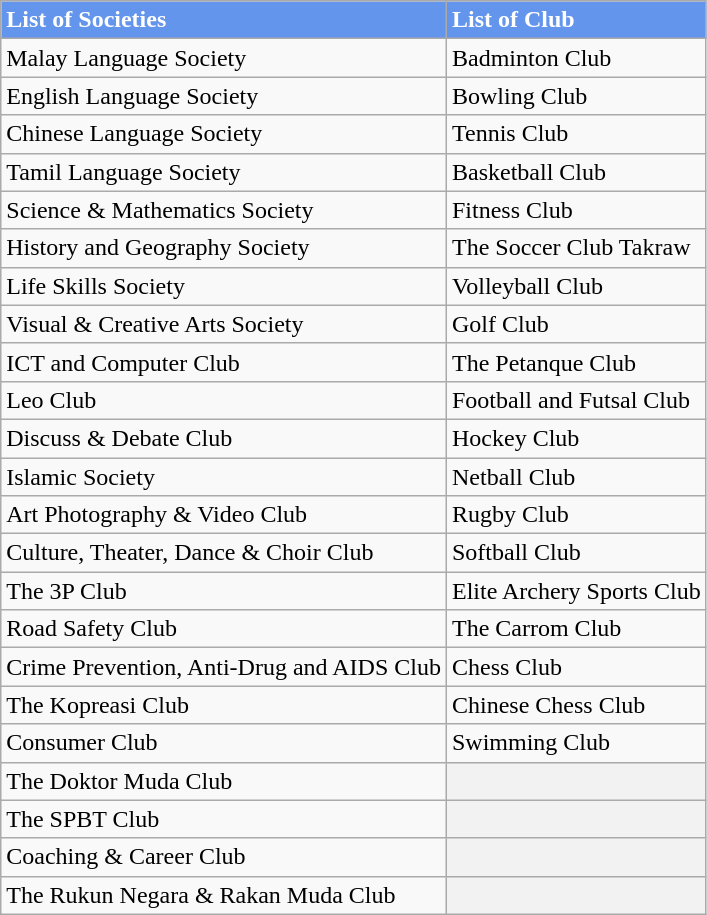<table class="wikitable">
<tr style="background:cornflowerblue; color:white">
<td><strong>List of Societies </strong></td>
<td><strong> List of Club</strong></td>
</tr>
<tr>
<td>Malay Language Society</td>
<td>Badminton Club</td>
</tr>
<tr>
<td>English Language Society</td>
<td>Bowling Club</td>
</tr>
<tr>
<td>Chinese Language Society</td>
<td>Tennis Club</td>
</tr>
<tr>
<td>Tamil Language Society</td>
<td>Basketball Club</td>
</tr>
<tr>
<td>Science & Mathematics Society</td>
<td>Fitness Club</td>
</tr>
<tr>
<td>History and Geography Society</td>
<td>The Soccer Club Takraw</td>
</tr>
<tr>
<td>Life Skills Society</td>
<td>Volleyball Club</td>
</tr>
<tr>
<td>Visual & Creative Arts Society</td>
<td>Golf Club</td>
</tr>
<tr>
<td>ICT and Computer Club</td>
<td>The Petanque Club</td>
</tr>
<tr>
<td>Leo Club</td>
<td>Football and Futsal Club</td>
</tr>
<tr>
<td>Discuss & Debate Club</td>
<td>Hockey Club</td>
</tr>
<tr>
<td>Islamic Society</td>
<td>Netball Club</td>
</tr>
<tr>
<td>Art Photography & Video Club</td>
<td>Rugby Club</td>
</tr>
<tr>
<td>Culture, Theater, Dance & Choir Club</td>
<td>Softball Club</td>
</tr>
<tr>
<td>The 3P Club</td>
<td>Elite Archery Sports Club</td>
</tr>
<tr>
<td>Road Safety Club</td>
<td>The Carrom Club</td>
</tr>
<tr>
<td>Crime Prevention, Anti-Drug and AIDS Club</td>
<td>Chess Club</td>
</tr>
<tr>
<td>The Kopreasi Club</td>
<td>Chinese Chess Club</td>
</tr>
<tr>
<td>Consumer Club</td>
<td>Swimming Club</td>
</tr>
<tr>
<td>The Doktor Muda Club</td>
<th></th>
</tr>
<tr>
<td>The SPBT Club</td>
<th></th>
</tr>
<tr>
<td>Coaching & Career Club</td>
<th></th>
</tr>
<tr>
<td>The Rukun Negara & Rakan Muda Club</td>
<th></th>
</tr>
</table>
